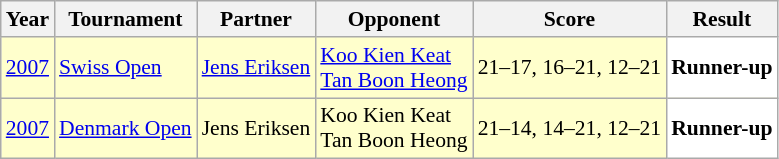<table class="sortable wikitable" style="font-size: 90%;">
<tr>
<th>Year</th>
<th>Tournament</th>
<th>Partner</th>
<th>Opponent</th>
<th>Score</th>
<th>Result</th>
</tr>
<tr style="background:#FFFFCC">
<td align="center"><a href='#'>2007</a></td>
<td align="left"><a href='#'>Swiss Open</a></td>
<td align="left"> <a href='#'>Jens Eriksen</a></td>
<td align="left"> <a href='#'>Koo Kien Keat</a><br> <a href='#'>Tan Boon Heong</a></td>
<td align="left">21–17, 16–21, 12–21</td>
<td style="text-align:left; background:white"> <strong>Runner-up</strong></td>
</tr>
<tr style="background:#FFFFCC">
<td align="center"><a href='#'>2007</a></td>
<td align="left"><a href='#'>Denmark Open</a></td>
<td align="left"> Jens Eriksen</td>
<td align="left"> Koo Kien Keat<br> Tan Boon Heong</td>
<td align="left">21–14, 14–21, 12–21</td>
<td style="text-align:left; background:white"> <strong>Runner-up</strong></td>
</tr>
</table>
